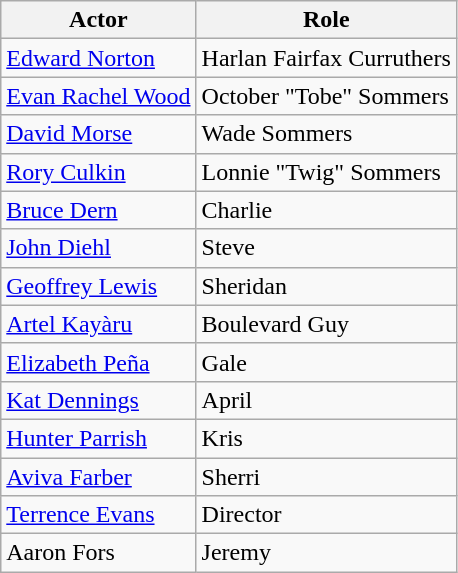<table class="wikitable">
<tr>
<th>Actor</th>
<th>Role</th>
</tr>
<tr>
<td><a href='#'>Edward Norton</a></td>
<td>Harlan Fairfax Curruthers</td>
</tr>
<tr>
<td><a href='#'>Evan Rachel Wood</a></td>
<td>October "Tobe" Sommers</td>
</tr>
<tr>
<td><a href='#'>David Morse</a></td>
<td>Wade Sommers</td>
</tr>
<tr>
<td><a href='#'>Rory Culkin</a></td>
<td>Lonnie "Twig" Sommers</td>
</tr>
<tr>
<td><a href='#'>Bruce Dern</a></td>
<td>Charlie</td>
</tr>
<tr>
<td><a href='#'>John Diehl</a></td>
<td>Steve</td>
</tr>
<tr>
<td><a href='#'>Geoffrey Lewis</a></td>
<td>Sheridan</td>
</tr>
<tr>
<td><a href='#'>Artel Kayàru</a></td>
<td>Boulevard Guy</td>
</tr>
<tr>
<td><a href='#'>Elizabeth Peña</a></td>
<td>Gale</td>
</tr>
<tr>
<td><a href='#'>Kat Dennings</a></td>
<td>April</td>
</tr>
<tr>
<td><a href='#'>Hunter Parrish</a></td>
<td>Kris</td>
</tr>
<tr>
<td><a href='#'>Aviva Farber</a></td>
<td>Sherri</td>
</tr>
<tr>
<td><a href='#'>Terrence Evans</a></td>
<td>Director</td>
</tr>
<tr>
<td>Aaron Fors</td>
<td>Jeremy</td>
</tr>
</table>
